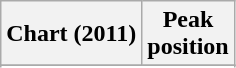<table class="wikitable plainrowheaders" style="text-align:center">
<tr>
<th scope="col">Chart (2011)</th>
<th scope="col">Peak<br>position</th>
</tr>
<tr>
</tr>
<tr>
</tr>
<tr>
</tr>
<tr>
</tr>
<tr>
</tr>
</table>
